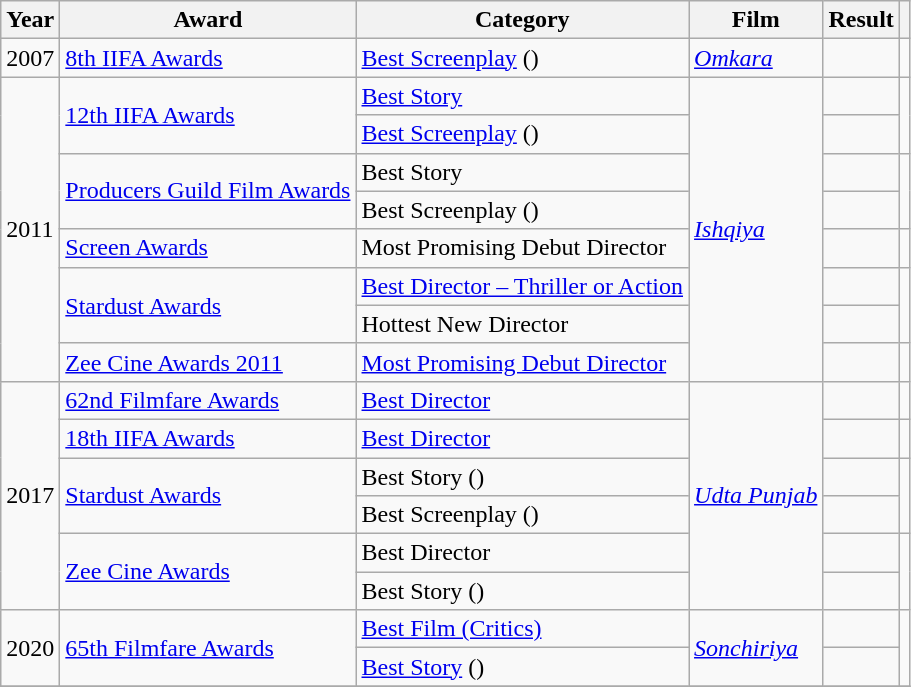<table class="wikitable sortable">
<tr>
<th>Year</th>
<th>Award</th>
<th>Category</th>
<th>Film</th>
<th class="unsortable">Result</th>
<th class="unsortable"></th>
</tr>
<tr>
<td>2007</td>
<td><a href='#'>8th IIFA Awards</a></td>
<td><a href='#'>Best Screenplay</a> ()</td>
<td><em><a href='#'>Omkara</a></em></td>
<td></td>
<td></td>
</tr>
<tr>
<td rowspan="8">2011</td>
<td rowspan="2"><a href='#'>12th IIFA Awards</a></td>
<td><a href='#'>Best Story</a></td>
<td rowspan="8"><em><a href='#'>Ishqiya</a></em></td>
<td></td>
<td rowspan="2"></td>
</tr>
<tr>
<td><a href='#'>Best Screenplay</a> ()</td>
<td></td>
</tr>
<tr>
<td rowspan="2"><a href='#'>Producers Guild Film Awards</a></td>
<td>Best Story</td>
<td></td>
<td rowspan="2"></td>
</tr>
<tr>
<td>Best Screenplay ()</td>
<td></td>
</tr>
<tr>
<td><a href='#'>Screen Awards</a></td>
<td>Most Promising Debut Director</td>
<td></td>
<td></td>
</tr>
<tr>
<td rowspan="2"><a href='#'>Stardust Awards</a></td>
<td><a href='#'>Best Director – Thriller or Action</a></td>
<td></td>
<td rowspan="2"></td>
</tr>
<tr>
<td>Hottest New Director</td>
<td></td>
</tr>
<tr>
<td><a href='#'>Zee Cine Awards 2011</a></td>
<td><a href='#'>Most Promising Debut Director</a></td>
<td></td>
<td></td>
</tr>
<tr>
<td rowspan="6">2017</td>
<td><a href='#'>62nd Filmfare Awards</a></td>
<td><a href='#'>Best Director</a></td>
<td rowspan="6"><em><a href='#'>Udta Punjab</a></em></td>
<td></td>
<td></td>
</tr>
<tr>
<td><a href='#'>18th IIFA Awards</a></td>
<td><a href='#'>Best Director</a></td>
<td></td>
<td></td>
</tr>
<tr>
<td rowspan="2"><a href='#'>Stardust Awards</a></td>
<td>Best Story ()</td>
<td></td>
<td rowspan="2"><br></td>
</tr>
<tr>
<td>Best Screenplay ()</td>
<td></td>
</tr>
<tr>
<td rowspan="2"><a href='#'>Zee Cine Awards</a></td>
<td>Best Director</td>
<td></td>
<td rowspan="2"></td>
</tr>
<tr>
<td>Best Story ()</td>
<td></td>
</tr>
<tr>
<td rowspan="2">2020</td>
<td rowspan="2"><a href='#'>65th Filmfare Awards</a></td>
<td><a href='#'>Best Film (Critics)</a></td>
<td rowspan="2"><em><a href='#'>Sonchiriya</a></em></td>
<td></td>
<td rowspan="2"><br></td>
</tr>
<tr>
<td><a href='#'>Best Story</a> ()</td>
<td></td>
</tr>
<tr>
</tr>
</table>
